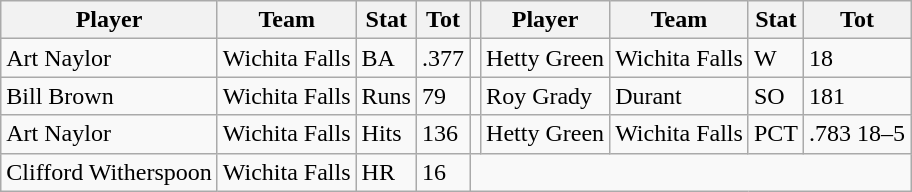<table class="wikitable">
<tr>
<th>Player</th>
<th>Team</th>
<th>Stat</th>
<th>Tot</th>
<th></th>
<th>Player</th>
<th>Team</th>
<th>Stat</th>
<th>Tot</th>
</tr>
<tr>
<td>Art Naylor</td>
<td>Wichita Falls</td>
<td>BA</td>
<td>.377</td>
<td></td>
<td>Hetty Green</td>
<td>Wichita Falls</td>
<td>W</td>
<td>18</td>
</tr>
<tr>
<td>Bill Brown</td>
<td>Wichita Falls</td>
<td>Runs</td>
<td>79</td>
<td></td>
<td>Roy Grady</td>
<td>Durant</td>
<td>SO</td>
<td>181</td>
</tr>
<tr>
<td>Art Naylor</td>
<td>Wichita Falls</td>
<td>Hits</td>
<td>136</td>
<td></td>
<td>Hetty Green</td>
<td>Wichita Falls</td>
<td>PCT</td>
<td>.783 18–5</td>
</tr>
<tr>
<td>Clifford Witherspoon</td>
<td>Wichita Falls</td>
<td>HR</td>
<td>16</td>
</tr>
</table>
